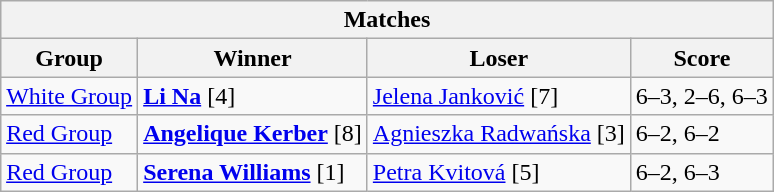<table class="wikitable collapsible uncollapsed" style="margin:1em auto;">
<tr>
<th colspan=4>Matches</th>
</tr>
<tr>
<th>Group</th>
<th>Winner</th>
<th>Loser</th>
<th>Score</th>
</tr>
<tr align=left>
<td><a href='#'>White Group</a></td>
<td> <strong><a href='#'>Li Na</a></strong> [4]</td>
<td> <a href='#'>Jelena Janković</a> [7]</td>
<td>6–3, 2–6, 6–3</td>
</tr>
<tr align=left>
<td><a href='#'>Red Group</a></td>
<td> <strong><a href='#'>Angelique Kerber</a></strong> [8]</td>
<td> <a href='#'>Agnieszka Radwańska</a> [3]</td>
<td>6–2, 6–2</td>
</tr>
<tr align=left>
<td><a href='#'>Red Group</a></td>
<td> <strong><a href='#'>Serena Williams</a></strong> [1]</td>
<td> <a href='#'>Petra Kvitová</a> [5]</td>
<td>6–2, 6–3</td>
</tr>
</table>
